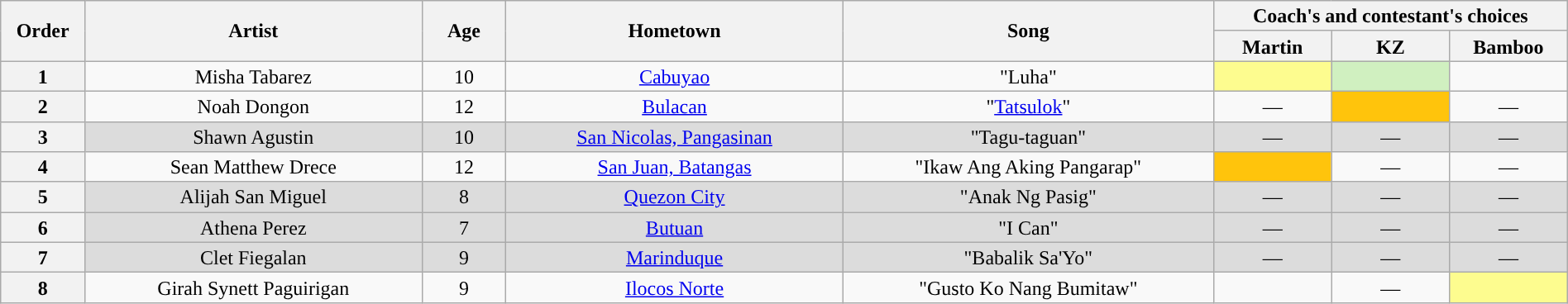<table class="wikitable" style="text-align:center; line-height:17px; width:100%;">
<tr>
<th rowspan="2" scope="col" width="05%">Order</th>
<th rowspan="2" scope="col" width="20%">Artist</th>
<th rowspan="2" scope="col" width="05%">Age</th>
<th rowspan="2" scope="col" width="20%">Hometown</th>
<th rowspan="2" scope="col" width="22%">Song</th>
<th colspan="3">Coach's and contestant's choices</th>
</tr>
<tr>
<th width="07%">Martin</th>
<th width="07%">KZ</th>
<th width="07%">Bamboo</th>
</tr>
<tr>
<th>1</th>
<td>Misha Tabarez</td>
<td>10</td>
<td><a href='#'>Cabuyao</a></td>
<td>"Luha"</td>
<td style="background:#fdfc8f;"><strong></strong></td>
<td style="background:#d0f0c0"><strong></strong></td>
<td><strong></strong></td>
</tr>
<tr>
<th>2</th>
<td>Noah Dongon</td>
<td>12</td>
<td><a href='#'>Bulacan</a></td>
<td>"<a href='#'>Tatsulok</a>"</td>
<td>—</td>
<td style="background:#FFC40C;"><strong></strong></td>
<td>—</td>
</tr>
<tr>
<th>3</th>
<td style="background:#DCDCDC;">Shawn Agustin</td>
<td style="background:#DCDCDC;">10</td>
<td style="background:#DCDCDC;"><a href='#'>San Nicolas, Pangasinan</a></td>
<td style="background:#DCDCDC;">"Tagu-taguan"</td>
<td style="background:#DCDCDC;">—</td>
<td style="background:#DCDCDC;">—</td>
<td style="background:#DCDCDC;">—</td>
</tr>
<tr>
<th>4</th>
<td>Sean Matthew Drece</td>
<td>12</td>
<td><a href='#'>San Juan, Batangas</a></td>
<td>"Ikaw Ang Aking Pangarap"</td>
<td style="background:#FFC40C;"><strong></strong></td>
<td>—</td>
<td>—</td>
</tr>
<tr>
<th>5</th>
<td style="background:#DCDCDC;">Alijah San Miguel</td>
<td style="background:#DCDCDC;">8</td>
<td style="background:#DCDCDC;"><a href='#'>Quezon City</a></td>
<td style="background:#DCDCDC;">"Anak Ng Pasig"</td>
<td style="background:#DCDCDC;">—</td>
<td style="background:#DCDCDC;">—</td>
<td style="background:#DCDCDC;">—</td>
</tr>
<tr>
<th>6</th>
<td style="background:#DCDCDC;">Athena Perez</td>
<td style="background:#DCDCDC;">7</td>
<td style="background:#DCDCDC;"><a href='#'>Butuan</a></td>
<td style="background:#DCDCDC;">"I Can"</td>
<td style="background:#DCDCDC;">—</td>
<td style="background:#DCDCDC;">—</td>
<td style="background:#DCDCDC;">—</td>
</tr>
<tr>
<th>7</th>
<td style="background:#DCDCDC;">Clet Fiegalan</td>
<td style="background:#DCDCDC;">9</td>
<td style="background:#DCDCDC;"><a href='#'>Marinduque</a></td>
<td style="background:#DCDCDC;">"Babalik Sa'Yo"</td>
<td style="background:#DCDCDC;">—</td>
<td style="background:#DCDCDC;">—</td>
<td style="background:#DCDCDC;">—</td>
</tr>
<tr>
<th>8</th>
<td>Girah Synett Paguirigan</td>
<td>9</td>
<td><a href='#'>Ilocos Norte</a></td>
<td>"Gusto Ko Nang Bumitaw"</td>
<td><strong></strong></td>
<td>—</td>
<td style="background:#fdfc8f;"><strong></strong></td>
</tr>
</table>
